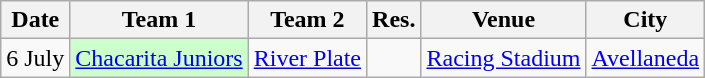<table class=wikitable>
<tr>
<th>Date</th>
<th>Team 1</th>
<th>Team 2</th>
<th>Res.</th>
<th>Venue</th>
<th>City</th>
</tr>
<tr>
<td>6 July</td>
<td bgcolor= #ccffcc><a href='#'>Chacarita Juniors</a></td>
<td><a href='#'>River Plate</a></td>
<td></td>
<td><a href='#'>Racing Stadium</a></td>
<td><a href='#'>Avellaneda</a></td>
</tr>
</table>
